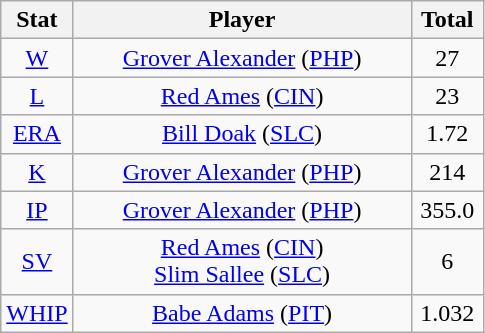<table class="wikitable" style="text-align:center;">
<tr>
<th style="width:15%;">Stat</th>
<th>Player</th>
<th style="width:15%;">Total</th>
</tr>
<tr>
<td><a href='#'>W</a></td>
<td><a href='#'>Grover Alexander</a> (<a href='#'>PHP</a>)</td>
<td>27</td>
</tr>
<tr>
<td><a href='#'>L</a></td>
<td><a href='#'>Red Ames</a> (<a href='#'>CIN</a>)</td>
<td>23</td>
</tr>
<tr>
<td><a href='#'>ERA</a></td>
<td><a href='#'>Bill Doak</a> (<a href='#'>SLC</a>)</td>
<td>1.72</td>
</tr>
<tr>
<td><a href='#'>K</a></td>
<td><a href='#'>Grover Alexander</a> (<a href='#'>PHP</a>)</td>
<td>214</td>
</tr>
<tr>
<td><a href='#'>IP</a></td>
<td><a href='#'>Grover Alexander</a> (<a href='#'>PHP</a>)</td>
<td>355.0</td>
</tr>
<tr>
<td><a href='#'>SV</a></td>
<td><a href='#'>Red Ames</a> (<a href='#'>CIN</a>)<br><a href='#'>Slim Sallee</a> (<a href='#'>SLC</a>)</td>
<td>6</td>
</tr>
<tr>
<td><a href='#'>WHIP</a></td>
<td><a href='#'>Babe Adams</a> (<a href='#'>PIT</a>)</td>
<td>1.032</td>
</tr>
</table>
